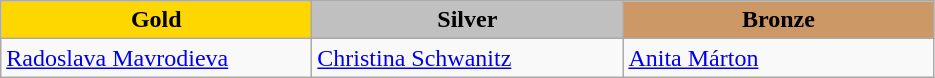<table class="wikitable" style="text-align:left">
<tr align="center">
<td width=200 bgcolor=gold><strong>Gold</strong></td>
<td width=200 bgcolor=silver><strong>Silver</strong></td>
<td width=200 bgcolor=CC9966><strong>Bronze</strong></td>
</tr>
<tr>
<td><a href='#'>Radoslava Mavrodieva</a><br><em></em></td>
<td><a href='#'>Christina Schwanitz</a><br><em></em></td>
<td><a href='#'>Anita Márton</a><br><em></em></td>
</tr>
</table>
